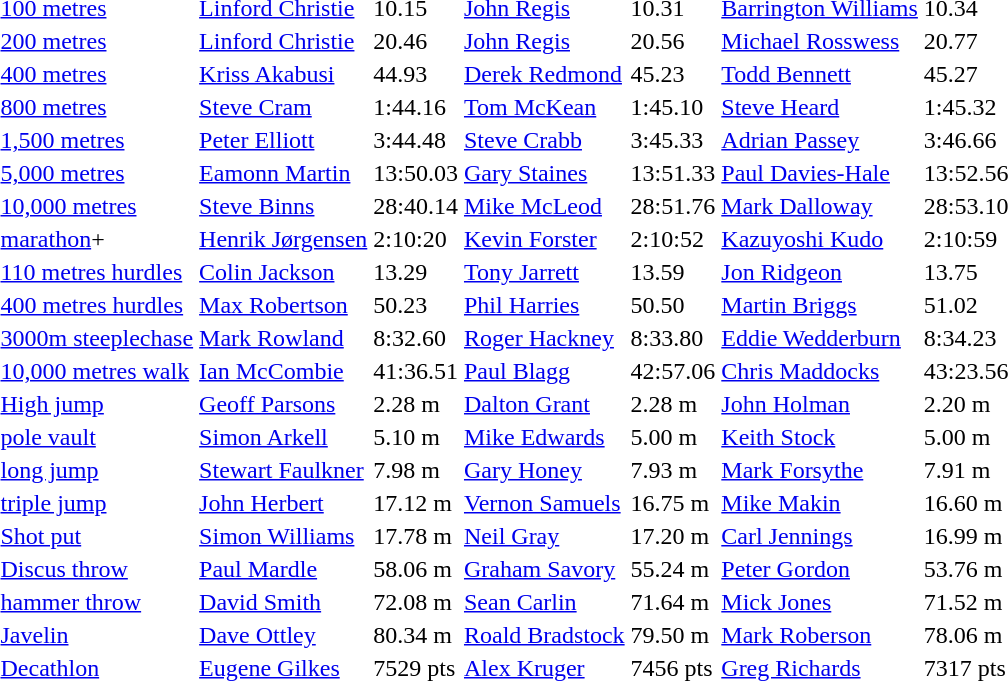<table>
<tr>
<td><a href='#'>100 metres</a></td>
<td><a href='#'>Linford Christie</a></td>
<td>10.15</td>
<td><a href='#'>John Regis</a></td>
<td>10.31</td>
<td><a href='#'>Barrington Williams</a></td>
<td>10.34</td>
</tr>
<tr>
<td><a href='#'>200 metres</a></td>
<td><a href='#'>Linford Christie</a></td>
<td>20.46</td>
<td><a href='#'>John Regis</a></td>
<td>20.56</td>
<td><a href='#'>Michael Rosswess</a></td>
<td>20.77</td>
</tr>
<tr>
<td><a href='#'>400 metres</a></td>
<td><a href='#'>Kriss Akabusi</a></td>
<td>44.93</td>
<td><a href='#'>Derek Redmond</a></td>
<td>45.23</td>
<td><a href='#'>Todd Bennett</a></td>
<td>45.27</td>
</tr>
<tr>
<td><a href='#'>800 metres</a></td>
<td><a href='#'>Steve Cram</a></td>
<td>1:44.16</td>
<td> <a href='#'>Tom McKean</a></td>
<td>1:45.10</td>
<td><a href='#'>Steve Heard</a></td>
<td>1:45.32</td>
</tr>
<tr>
<td><a href='#'>1,500 metres</a></td>
<td><a href='#'>Peter Elliott</a></td>
<td>3:44.48</td>
<td><a href='#'>Steve Crabb</a></td>
<td>3:45.33</td>
<td><a href='#'>Adrian Passey</a></td>
<td>3:46.66</td>
</tr>
<tr>
<td><a href='#'>5,000 metres</a></td>
<td><a href='#'>Eamonn Martin</a></td>
<td>13:50.03</td>
<td><a href='#'>Gary Staines</a></td>
<td>13:51.33</td>
<td><a href='#'>Paul Davies-Hale</a></td>
<td>13:52.56</td>
</tr>
<tr>
<td><a href='#'>10,000 metres</a></td>
<td><a href='#'>Steve Binns</a></td>
<td>28:40.14</td>
<td><a href='#'>Mike McLeod</a></td>
<td>28:51.76</td>
<td><a href='#'>Mark Dalloway</a></td>
<td>28:53.10</td>
</tr>
<tr>
<td><a href='#'>marathon</a>+</td>
<td> <a href='#'>Henrik Jørgensen</a></td>
<td>2:10:20</td>
<td><a href='#'>Kevin Forster</a></td>
<td>2:10:52</td>
<td> <a href='#'>Kazuyoshi Kudo</a></td>
<td>2:10:59</td>
</tr>
<tr>
<td><a href='#'>110 metres hurdles</a></td>
<td><a href='#'>Colin Jackson</a></td>
<td>13.29</td>
<td><a href='#'>Tony Jarrett</a></td>
<td>13.59</td>
<td><a href='#'>Jon Ridgeon</a></td>
<td>13.75</td>
</tr>
<tr>
<td><a href='#'>400 metres hurdles</a></td>
<td><a href='#'>Max Robertson</a></td>
<td>50.23</td>
<td><a href='#'>Phil Harries</a></td>
<td>50.50</td>
<td><a href='#'>Martin Briggs</a></td>
<td>51.02</td>
</tr>
<tr>
<td><a href='#'>3000m steeplechase</a></td>
<td><a href='#'>Mark Rowland</a></td>
<td>8:32.60</td>
<td> <a href='#'>Roger Hackney</a></td>
<td>8:33.80</td>
<td><a href='#'>Eddie Wedderburn</a></td>
<td>8:34.23</td>
</tr>
<tr>
<td><a href='#'>10,000 metres walk</a></td>
<td><a href='#'>Ian McCombie</a></td>
<td>41:36.51</td>
<td><a href='#'>Paul Blagg</a></td>
<td>42:57.06</td>
<td><a href='#'>Chris Maddocks</a></td>
<td>43:23.56</td>
</tr>
<tr>
<td><a href='#'>High jump</a></td>
<td> <a href='#'>Geoff Parsons</a></td>
<td>2.28 m</td>
<td><a href='#'>Dalton Grant</a></td>
<td>2.28 m</td>
<td><a href='#'>John Holman</a></td>
<td>2.20 m</td>
</tr>
<tr>
<td><a href='#'>pole vault</a></td>
<td> <a href='#'>Simon Arkell</a></td>
<td>5.10 m</td>
<td><a href='#'>Mike Edwards</a></td>
<td>5.00 m</td>
<td><a href='#'>Keith Stock</a></td>
<td>5.00 m</td>
</tr>
<tr>
<td><a href='#'>long jump</a></td>
<td><a href='#'>Stewart Faulkner</a></td>
<td>7.98 m</td>
<td> <a href='#'>Gary Honey</a></td>
<td>7.93 m</td>
<td><a href='#'>Mark Forsythe</a></td>
<td>7.91 m</td>
</tr>
<tr>
<td><a href='#'>triple jump</a></td>
<td><a href='#'>John Herbert</a></td>
<td>17.12 m</td>
<td><a href='#'>Vernon Samuels</a></td>
<td>16.75 m</td>
<td><a href='#'>Mike Makin</a></td>
<td>16.60 m</td>
</tr>
<tr>
<td><a href='#'>Shot put</a></td>
<td><a href='#'>Simon Williams</a></td>
<td>17.78 m</td>
<td><a href='#'>Neil Gray</a></td>
<td>17.20 m</td>
<td><a href='#'>Carl Jennings</a></td>
<td>16.99 m</td>
</tr>
<tr>
<td><a href='#'>Discus throw</a></td>
<td><a href='#'>Paul Mardle</a></td>
<td>58.06 m</td>
<td><a href='#'>Graham Savory</a></td>
<td>55.24 m</td>
<td><a href='#'>Peter Gordon</a></td>
<td>53.76 m</td>
</tr>
<tr>
<td><a href='#'>hammer throw</a></td>
<td><a href='#'>David Smith</a></td>
<td>72.08 m</td>
<td> <a href='#'>Sean Carlin</a></td>
<td>71.64 m</td>
<td><a href='#'>Mick Jones</a></td>
<td>71.52 m</td>
</tr>
<tr>
<td><a href='#'>Javelin</a></td>
<td><a href='#'>Dave Ottley</a></td>
<td>80.34 m</td>
<td><a href='#'>Roald Bradstock</a></td>
<td>79.50 m</td>
<td><a href='#'>Mark Roberson</a></td>
<td>78.06 m</td>
</tr>
<tr>
<td><a href='#'>Decathlon</a></td>
<td><a href='#'>Eugene Gilkes</a></td>
<td>7529 pts</td>
<td><a href='#'>Alex Kruger</a></td>
<td>7456 pts</td>
<td><a href='#'>Greg Richards</a></td>
<td>7317 pts</td>
</tr>
</table>
